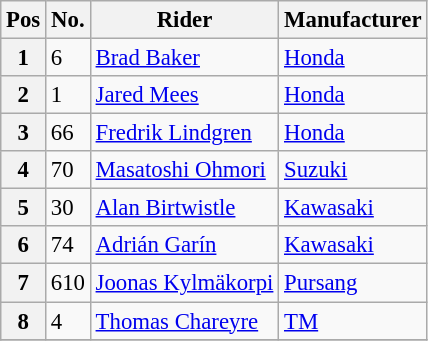<table class="wikitable" style="font-size:95%">
<tr>
<th>Pos</th>
<th>No.</th>
<th>Rider</th>
<th>Manufacturer</th>
</tr>
<tr>
<th>1</th>
<td>6</td>
<td> <a href='#'>Brad Baker</a></td>
<td><a href='#'>Honda</a></td>
</tr>
<tr>
<th>2</th>
<td>1</td>
<td> <a href='#'>Jared Mees</a></td>
<td><a href='#'>Honda</a></td>
</tr>
<tr>
<th>3</th>
<td>66</td>
<td> <a href='#'>Fredrik Lindgren</a></td>
<td><a href='#'>Honda</a></td>
</tr>
<tr>
<th>4</th>
<td>70</td>
<td> <a href='#'>Masatoshi Ohmori</a></td>
<td><a href='#'>Suzuki</a></td>
</tr>
<tr>
<th>5</th>
<td>30</td>
<td> <a href='#'>Alan Birtwistle</a></td>
<td><a href='#'>Kawasaki</a></td>
</tr>
<tr>
<th>6</th>
<td>74</td>
<td> <a href='#'>Adrián Garín</a></td>
<td><a href='#'>Kawasaki</a></td>
</tr>
<tr>
<th>7</th>
<td>610</td>
<td> <a href='#'>Joonas Kylmäkorpi</a></td>
<td><a href='#'>Pursang</a></td>
</tr>
<tr>
<th>8</th>
<td>4</td>
<td> <a href='#'>Thomas Chareyre</a></td>
<td><a href='#'>TM</a></td>
</tr>
<tr>
</tr>
</table>
